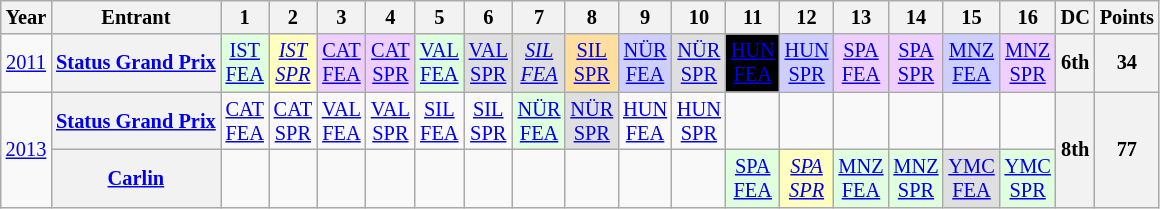<table class="wikitable" style="text-align:center; font-size:85%">
<tr>
<th>Year</th>
<th>Entrant</th>
<th>1</th>
<th>2</th>
<th>3</th>
<th>4</th>
<th>5</th>
<th>6</th>
<th>7</th>
<th>8</th>
<th>9</th>
<th>10</th>
<th>11</th>
<th>12</th>
<th>13</th>
<th>14</th>
<th>15</th>
<th>16</th>
<th>DC</th>
<th>Points</th>
</tr>
<tr>
<td><a href='#'>2011</a></td>
<th nowrap><a href='#'>Status Grand Prix</a></th>
<td style="background:#DFFFDF;"><a href='#'>IST<br>FEA</a><br></td>
<td style="background:#FFFFBF;"><em><a href='#'>IST<br>SPR</a></em><br></td>
<td style="background:#efcfff;"><a href='#'>CAT<br>FEA</a><br></td>
<td style="background:#efcfff;"><a href='#'>CAT<br>SPR</a><br></td>
<td style="background:#DFFFDF;"><a href='#'>VAL<br>FEA</a><br></td>
<td style="background:#dfdfdf;"><a href='#'>VAL<br>SPR</a><br></td>
<td style="background:#dfdfdf;"><em><a href='#'>SIL<br>FEA</a></em><br></td>
<td style="background:#ffdf9f;"><a href='#'>SIL<br>SPR</a><br></td>
<td style="background:#cfcfff;"><a href='#'>NÜR<br>FEA</a><br></td>
<td style="background:#dfdfdf;"><a href='#'>NÜR<br>SPR</a><br></td>
<td style="background:#000000; color:white"><a href='#'><span>HUN<br>FEA</span></a><br></td>
<td style="background:#cfcfff;"><a href='#'>HUN<br>SPR</a><br></td>
<td style="background:#efcfff;"><a href='#'>SPA<br>FEA</a><br></td>
<td style="background:#efcfff;"><a href='#'>SPA<br>SPR</a><br></td>
<td style="background:#cfcfff;"><a href='#'>MNZ<br>FEA</a><br></td>
<td style="background:#efcfff;"><a href='#'>MNZ<br>SPR</a><br></td>
<th>6th</th>
<th>34</th>
</tr>
<tr>
<td rowspan=2><a href='#'>2013</a></td>
<th><a href='#'>Status Grand Prix</a></th>
<td><a href='#'>CAT<br>FEA</a></td>
<td><a href='#'>CAT<br>SPR</a></td>
<td><a href='#'>VAL<br>FEA</a></td>
<td><a href='#'>VAL<br>SPR</a></td>
<td><a href='#'>SIL<br>FEA</a></td>
<td><a href='#'>SIL<br>SPR</a></td>
<td style="background:#DFFFDF;"><a href='#'>NÜR<br>FEA</a><br></td>
<td style="background:#DFDFDF;"><a href='#'>NÜR<br>SPR</a><br></td>
<td><a href='#'>HUN<br>FEA</a></td>
<td><a href='#'>HUN<br>SPR</a></td>
<td></td>
<td></td>
<td></td>
<td></td>
<td></td>
<td></td>
<th rowspan=2>8th</th>
<th rowspan=2>77</th>
</tr>
<tr>
<th><a href='#'>Carlin</a></th>
<td></td>
<td></td>
<td></td>
<td></td>
<td></td>
<td></td>
<td></td>
<td></td>
<td></td>
<td></td>
<td style="background:#DFFFDF;"><a href='#'>SPA<br>FEA</a><br></td>
<td style="background:#FFFFBF;"><em><a href='#'>SPA<br>SPR</a></em><br></td>
<td style="background:#DFFFDF;"><a href='#'>MNZ<br>FEA</a><br></td>
<td style="background:#DFFFDF;"><a href='#'>MNZ<br>SPR</a><br></td>
<td style="background:#DFDFDF;"><a href='#'>YMC<br>FEA</a><br></td>
<td style="background:#DFFFDF;"><a href='#'>YMC<br>SPR</a><br></td>
</tr>
</table>
